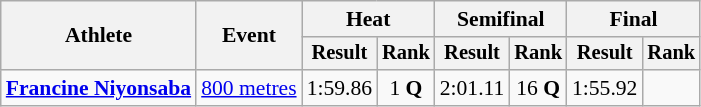<table class="wikitable" style="font-size:90%">
<tr>
<th rowspan="2">Athlete</th>
<th rowspan="2">Event</th>
<th colspan="2">Heat</th>
<th colspan="2">Semifinal</th>
<th colspan="2">Final</th>
</tr>
<tr style="font-size:95%">
<th>Result</th>
<th>Rank</th>
<th>Result</th>
<th>Rank</th>
<th>Result</th>
<th>Rank</th>
</tr>
<tr style=text-align:center>
<td style=text-align:left><strong><a href='#'>Francine Niyonsaba</a></strong></td>
<td style=text-align:left><a href='#'>800 metres</a></td>
<td>1:59.86</td>
<td>1 <strong>Q</strong></td>
<td>2:01.11</td>
<td>16 <strong>Q</strong></td>
<td>1:55.92</td>
<td></td>
</tr>
</table>
